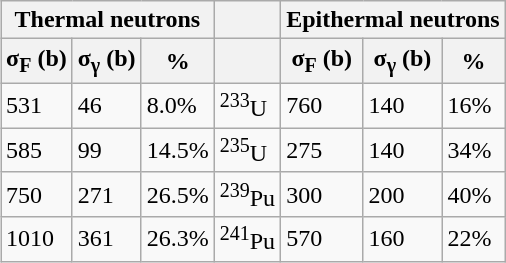<table class="wikitable" align="right" id="Capture-fission-ratios">
<tr>
<th colspan=3>Thermal neutrons</th>
<th></th>
<th colspan=3>Epithermal neutrons</th>
</tr>
<tr>
<th>σ<sub>F</sub> (b)</th>
<th>σ<sub>γ</sub> (b)</th>
<th>%</th>
<th></th>
<th>σ<sub>F</sub> (b)</th>
<th>σ<sub>γ</sub> (b)</th>
<th>%</th>
</tr>
<tr>
<td>531</td>
<td>46</td>
<td>8.0%</td>
<td><sup>233</sup>U</td>
<td>760</td>
<td>140</td>
<td>16%</td>
</tr>
<tr>
<td>585</td>
<td>99</td>
<td>14.5%</td>
<td><sup>235</sup>U</td>
<td>275</td>
<td>140</td>
<td>34%</td>
</tr>
<tr>
<td>750</td>
<td>271</td>
<td>26.5%</td>
<td><sup>239</sup>Pu</td>
<td>300</td>
<td>200</td>
<td>40%</td>
</tr>
<tr>
<td>1010</td>
<td>361</td>
<td>26.3%</td>
<td><sup>241</sup>Pu</td>
<td>570</td>
<td>160</td>
<td>22%</td>
</tr>
</table>
